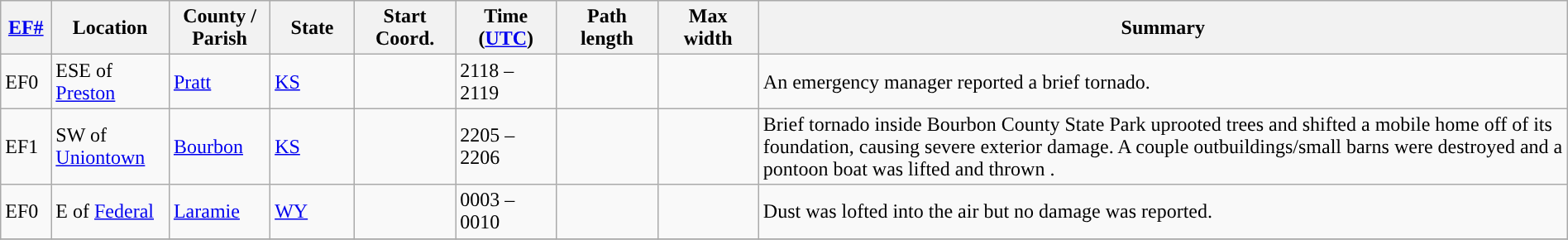<table class="wikitable sortable" style="width:100%;">
<tr>
<th scope="col" width="3%" align="center"><a href='#'>EF#</a></th>
<th scope="col" width="7%" align="center" class="unsortable">Location</th>
<th scope="col" width="6%" align="center" class="unsortable">County / Parish</th>
<th scope="col" width="5%" align="center">State</th>
<th scope="col" width="6%" align="center">Start Coord.</th>
<th scope="col" width="6%" align="center">Time (<a href='#'>UTC</a>)</th>
<th scope="col" width="6%" align="center">Path length</th>
<th scope="col" width="6%" align="center">Max width</th>
<th scope="col" width="48%" class="unsortable" align="center">Summary</th>
</tr>
<tr>
<td>EF0</td>
<td>ESE of <a href='#'>Preston</a></td>
<td><a href='#'>Pratt</a></td>
<td><a href='#'>KS</a></td>
<td></td>
<td>2118 – 2119</td>
<td></td>
<td></td>
<td>An emergency manager reported a brief tornado.</td>
</tr>
<tr>
<td>EF1</td>
<td>SW of <a href='#'>Uniontown</a></td>
<td><a href='#'>Bourbon</a></td>
<td><a href='#'>KS</a></td>
<td></td>
<td>2205 – 2206</td>
<td></td>
<td></td>
<td>Brief tornado inside Bourbon County State Park uprooted trees and shifted a mobile home  off of its foundation, causing severe exterior damage. A couple outbuildings/small barns were destroyed and a pontoon boat was lifted and thrown .</td>
</tr>
<tr>
<td>EF0</td>
<td>E of <a href='#'>Federal</a></td>
<td><a href='#'>Laramie</a></td>
<td><a href='#'>WY</a></td>
<td></td>
<td>0003 – 0010</td>
<td></td>
<td></td>
<td>Dust was lofted into the air but no damage was reported.</td>
</tr>
<tr>
</tr>
</table>
